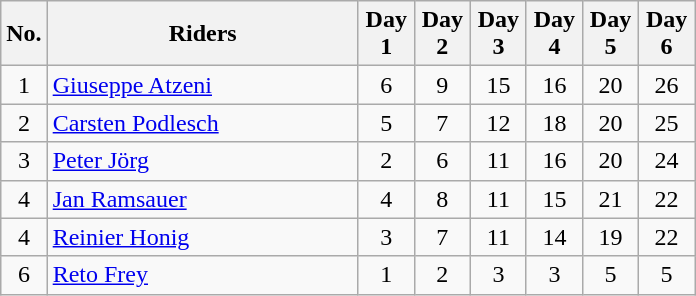<table class="wikitable">
<tr>
<th width="20px">No.</th>
<th width="200px">Riders</th>
<th width="30px">Day 1</th>
<th width="30px">Day 2</th>
<th width="30px">Day 3</th>
<th width="30px">Day 4</th>
<th width="30px">Day 5</th>
<th width="30px">Day 6</th>
</tr>
<tr align=center>
<td>1</td>
<td align=left> <a href='#'>Giuseppe Atzeni</a></td>
<td>6</td>
<td>9</td>
<td>15</td>
<td>16</td>
<td>20</td>
<td>26</td>
</tr>
<tr align=center>
<td>2</td>
<td align=left> <a href='#'>Carsten Podlesch</a></td>
<td>5</td>
<td>7</td>
<td>12</td>
<td>18</td>
<td>20</td>
<td>25</td>
</tr>
<tr align=center>
<td>3</td>
<td align=left> <a href='#'>Peter Jörg</a></td>
<td>2</td>
<td>6</td>
<td>11</td>
<td>16</td>
<td>20</td>
<td>24</td>
</tr>
<tr align=center>
<td>4</td>
<td align=left> <a href='#'>Jan Ramsauer</a></td>
<td>4</td>
<td>8</td>
<td>11</td>
<td>15</td>
<td>21</td>
<td>22</td>
</tr>
<tr align=center>
<td>4</td>
<td align=left> <a href='#'>Reinier Honig</a></td>
<td>3</td>
<td>7</td>
<td>11</td>
<td>14</td>
<td>19</td>
<td>22</td>
</tr>
<tr align=center>
<td>6</td>
<td align=left> <a href='#'>Reto Frey</a></td>
<td>1</td>
<td>2</td>
<td>3</td>
<td>3</td>
<td>5</td>
<td>5</td>
</tr>
</table>
